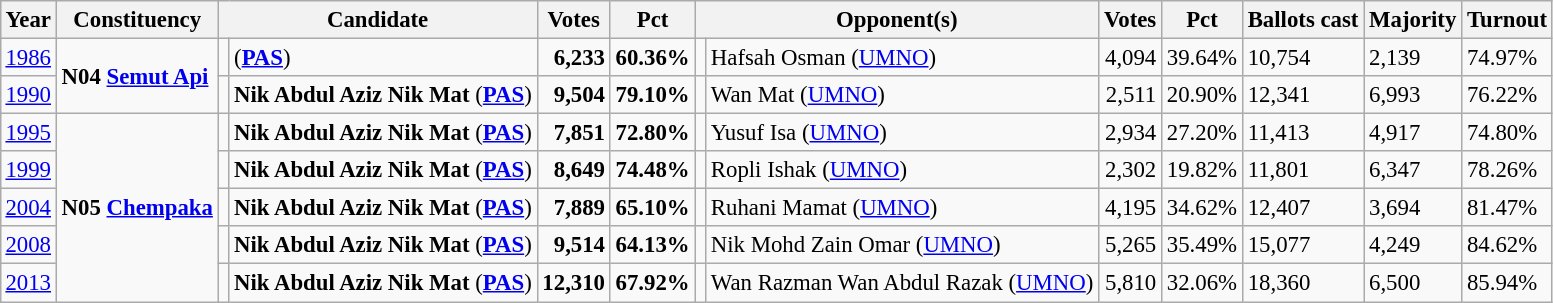<table class="wikitable" style="margin:0.5em ; font-size:95%">
<tr>
<th>Year</th>
<th>Constituency</th>
<th colspan=2>Candidate</th>
<th>Votes</th>
<th>Pct</th>
<th colspan=2>Opponent(s)</th>
<th>Votes</th>
<th>Pct</th>
<th>Ballots cast</th>
<th>Majority</th>
<th>Turnout</th>
</tr>
<tr>
<td><a href='#'>1986</a></td>
<td rowspan="2"><strong>N04 <a href='#'>Semut Api</a></strong></td>
<td></td>
<td> (<a href='#'><strong>PAS</strong></a>)</td>
<td align="right"><strong>6,233</strong></td>
<td><strong>60.36%</strong></td>
<td></td>
<td>Hafsah Osman (<a href='#'>UMNO</a>)</td>
<td align="right">4,094</td>
<td>39.64%</td>
<td>10,754</td>
<td>2,139</td>
<td>74.97%</td>
</tr>
<tr>
<td><a href='#'>1990</a></td>
<td></td>
<td><strong>Nik Abdul Aziz Nik Mat</strong> (<a href='#'><strong>PAS</strong></a>)</td>
<td align="right"><strong>9,504</strong></td>
<td><strong>79.10%</strong></td>
<td></td>
<td>Wan Mat (<a href='#'>UMNO</a>)</td>
<td align="right">2,511</td>
<td>20.90%</td>
<td>12,341</td>
<td>6,993</td>
<td>76.22%</td>
</tr>
<tr>
<td><a href='#'>1995</a></td>
<td rowspan="5"><strong>N05 <a href='#'>Chempaka</a></strong></td>
<td></td>
<td><strong>Nik Abdul Aziz Nik Mat</strong> (<a href='#'><strong>PAS</strong></a>)</td>
<td align="right"><strong>7,851</strong></td>
<td><strong>72.80%</strong></td>
<td></td>
<td>Yusuf Isa (<a href='#'>UMNO</a>)</td>
<td align="right">2,934</td>
<td>27.20%</td>
<td>11,413</td>
<td>4,917</td>
<td>74.80%</td>
</tr>
<tr>
<td><a href='#'>1999</a></td>
<td></td>
<td><strong>Nik Abdul Aziz Nik Mat</strong> (<a href='#'><strong>PAS</strong></a>)</td>
<td align="right"><strong>8,649</strong></td>
<td><strong>74.48%</strong></td>
<td></td>
<td>Ropli Ishak (<a href='#'>UMNO</a>)</td>
<td align="right">2,302</td>
<td>19.82%</td>
<td>11,801</td>
<td>6,347</td>
<td>78.26%</td>
</tr>
<tr>
<td><a href='#'>2004</a></td>
<td></td>
<td><strong>Nik Abdul Aziz Nik Mat</strong> (<a href='#'><strong>PAS</strong></a>)</td>
<td align="right"><strong>7,889</strong></td>
<td><strong>65.10%</strong></td>
<td></td>
<td>Ruhani Mamat (<a href='#'>UMNO</a>)</td>
<td align="right">4,195</td>
<td>34.62%</td>
<td>12,407</td>
<td>3,694</td>
<td>81.47%</td>
</tr>
<tr>
<td><a href='#'>2008</a></td>
<td></td>
<td><strong>Nik Abdul Aziz Nik Mat</strong> (<a href='#'><strong>PAS</strong></a>)</td>
<td align="right"><strong>9,514</strong></td>
<td><strong>64.13%</strong></td>
<td></td>
<td>Nik Mohd Zain Omar (<a href='#'>UMNO</a>)</td>
<td align="right">5,265</td>
<td>35.49%</td>
<td>15,077</td>
<td>4,249</td>
<td>84.62%</td>
</tr>
<tr>
<td><a href='#'>2013</a></td>
<td></td>
<td><strong>Nik Abdul Aziz Nik Mat</strong> (<a href='#'><strong>PAS</strong></a>)</td>
<td align="right"><strong>12,310</strong></td>
<td><strong>67.92%</strong></td>
<td></td>
<td>Wan Razman Wan Abdul Razak (<a href='#'>UMNO</a>)</td>
<td align="right">5,810</td>
<td>32.06%</td>
<td>18,360</td>
<td>6,500</td>
<td>85.94%</td>
</tr>
</table>
